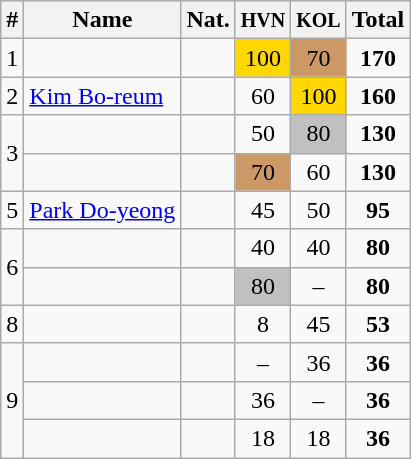<table class="wikitable sortable" style="text-align:center;">
<tr>
<th>#</th>
<th>Name</th>
<th>Nat.</th>
<th><small>HVN</small></th>
<th><small>KOL</small></th>
<th>Total</th>
</tr>
<tr>
<td>1</td>
<td align=left></td>
<td></td>
<td bgcolor="gold">100</td>
<td bgcolor=CC9966>70</td>
<td><strong>170</strong></td>
</tr>
<tr>
<td>2</td>
<td align=left><a href='#'>Kim Bo-reum</a></td>
<td></td>
<td>60</td>
<td bgcolor="gold">100</td>
<td><strong>160</strong></td>
</tr>
<tr>
<td rowspan=2>3</td>
<td align=left></td>
<td></td>
<td>50</td>
<td bgcolor="silver">80</td>
<td><strong>130</strong></td>
</tr>
<tr>
<td align=left></td>
<td></td>
<td bgcolor=CC9966>70</td>
<td>60</td>
<td><strong>130</strong></td>
</tr>
<tr>
<td>5</td>
<td align=left><a href='#'>Park Do-yeong</a></td>
<td></td>
<td>45</td>
<td>50</td>
<td><strong>95</strong></td>
</tr>
<tr>
<td rowspan=2>6</td>
<td align=left></td>
<td></td>
<td>40</td>
<td>40</td>
<td><strong>80</strong></td>
</tr>
<tr>
<td align=left></td>
<td></td>
<td bgcolor="silver">80</td>
<td>–</td>
<td><strong>80</strong></td>
</tr>
<tr>
<td>8</td>
<td align=left></td>
<td></td>
<td>8</td>
<td>45</td>
<td><strong>53</strong></td>
</tr>
<tr>
<td rowspan=3>9</td>
<td align=left></td>
<td></td>
<td>–</td>
<td>36</td>
<td><strong>36</strong></td>
</tr>
<tr>
<td align=left></td>
<td></td>
<td>36</td>
<td>–</td>
<td><strong>36</strong></td>
</tr>
<tr>
<td align=left></td>
<td></td>
<td>18</td>
<td>18</td>
<td><strong>36</strong></td>
</tr>
</table>
